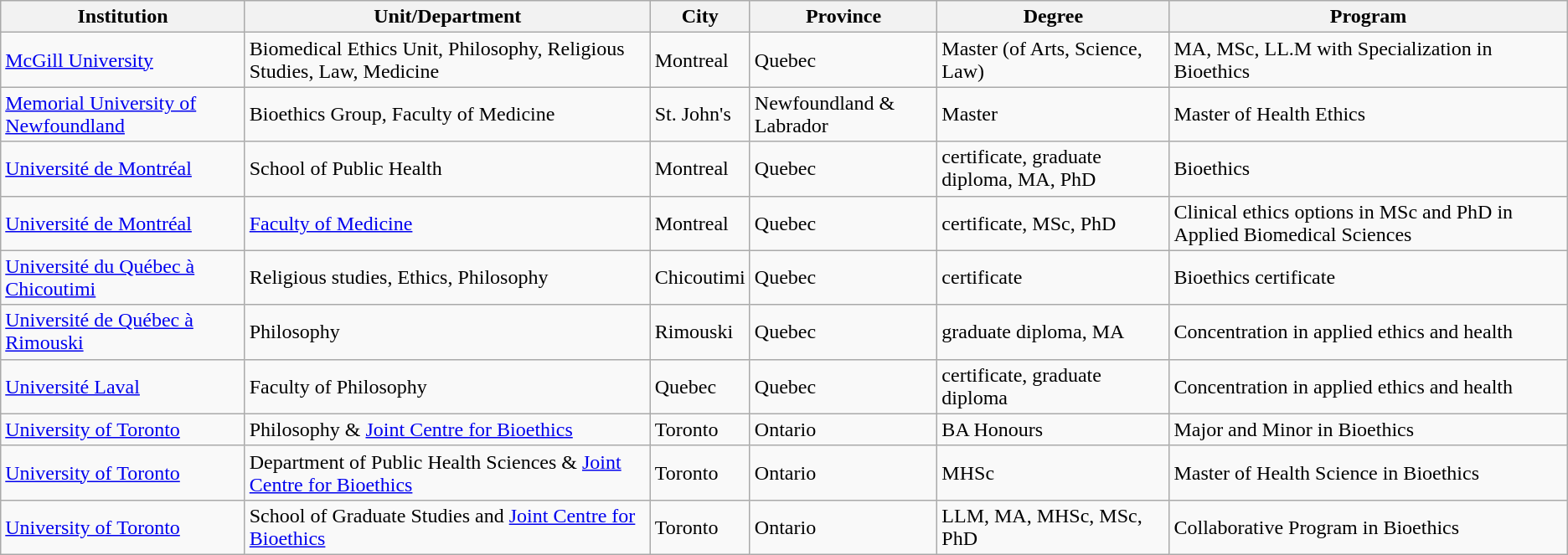<table class="wikitable">
<tr>
<th>Institution</th>
<th>Unit/Department</th>
<th>City</th>
<th>Province</th>
<th>Degree</th>
<th>Program</th>
</tr>
<tr>
<td><a href='#'>McGill University</a></td>
<td>Biomedical Ethics Unit, Philosophy, Religious Studies, Law, Medicine</td>
<td>Montreal</td>
<td>Quebec</td>
<td>Master (of Arts, Science, Law)</td>
<td>MA, MSc, LL.M with Specialization in Bioethics</td>
</tr>
<tr>
<td><a href='#'>Memorial University of Newfoundland</a></td>
<td>Bioethics Group, Faculty of Medicine</td>
<td>St. John's</td>
<td>Newfoundland & Labrador</td>
<td>Master</td>
<td>Master of Health Ethics</td>
</tr>
<tr>
<td><a href='#'>Université de Montréal</a></td>
<td>School of Public Health</td>
<td>Montreal</td>
<td>Quebec</td>
<td>certificate, graduate diploma, MA, PhD</td>
<td>Bioethics</td>
</tr>
<tr>
<td><a href='#'>Université de Montréal</a></td>
<td><a href='#'>Faculty of Medicine</a></td>
<td>Montreal</td>
<td>Quebec</td>
<td>certificate, MSc, PhD</td>
<td>Clinical ethics options in MSc and PhD in Applied Biomedical Sciences</td>
</tr>
<tr>
<td><a href='#'>Université du Québec à Chicoutimi</a></td>
<td>Religious studies, Ethics, Philosophy</td>
<td>Chicoutimi</td>
<td>Quebec</td>
<td>certificate</td>
<td>Bioethics certificate</td>
</tr>
<tr>
<td><a href='#'>Université de Québec à Rimouski</a></td>
<td>Philosophy</td>
<td>Rimouski</td>
<td>Quebec</td>
<td>graduate diploma, MA</td>
<td>Concentration in applied ethics and health</td>
</tr>
<tr>
<td><a href='#'>Université Laval</a></td>
<td>Faculty of Philosophy</td>
<td>Quebec</td>
<td>Quebec</td>
<td>certificate, graduate diploma</td>
<td>Concentration in applied ethics and health</td>
</tr>
<tr>
<td><a href='#'>University of Toronto</a></td>
<td>Philosophy & <a href='#'>Joint Centre for Bioethics</a></td>
<td>Toronto</td>
<td>Ontario</td>
<td>BA Honours</td>
<td>Major and Minor in Bioethics</td>
</tr>
<tr>
<td><a href='#'>University of Toronto</a></td>
<td>Department of Public Health Sciences & <a href='#'>Joint Centre for Bioethics</a></td>
<td>Toronto</td>
<td>Ontario</td>
<td>MHSc</td>
<td>Master of Health Science in Bioethics</td>
</tr>
<tr>
<td><a href='#'>University of Toronto</a></td>
<td>School of Graduate Studies and <a href='#'>Joint Centre for Bioethics</a></td>
<td>Toronto</td>
<td>Ontario</td>
<td>LLM, MA, MHSc, MSc, PhD</td>
<td>Collaborative Program in  Bioethics</td>
</tr>
</table>
